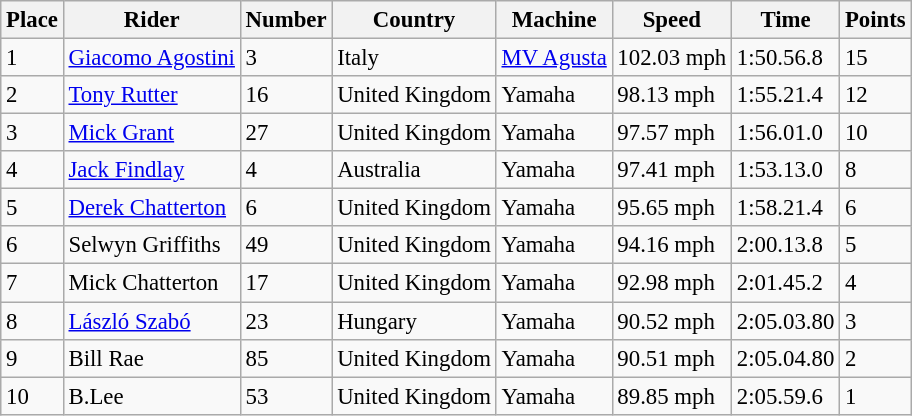<table class="wikitable" style="font-size: 95%;">
<tr>
<th>Place</th>
<th>Rider</th>
<th>Number</th>
<th>Country</th>
<th>Machine</th>
<th>Speed</th>
<th>Time</th>
<th>Points</th>
</tr>
<tr>
<td>1</td>
<td> <a href='#'>Giacomo Agostini</a></td>
<td>3</td>
<td>Italy</td>
<td><a href='#'>MV Agusta</a></td>
<td>102.03 mph</td>
<td>1:50.56.8</td>
<td>15</td>
</tr>
<tr>
<td>2</td>
<td> <a href='#'>Tony Rutter</a></td>
<td>16</td>
<td>United Kingdom</td>
<td>Yamaha</td>
<td>98.13 mph</td>
<td>1:55.21.4</td>
<td>12</td>
</tr>
<tr>
<td>3</td>
<td> <a href='#'>Mick Grant</a></td>
<td>27</td>
<td>United Kingdom</td>
<td>Yamaha</td>
<td>97.57 mph</td>
<td>1:56.01.0</td>
<td>10</td>
</tr>
<tr>
<td>4</td>
<td> <a href='#'>Jack Findlay</a></td>
<td>4</td>
<td>Australia</td>
<td>Yamaha</td>
<td>97.41 mph</td>
<td>1:53.13.0</td>
<td>8</td>
</tr>
<tr>
<td>5</td>
<td> <a href='#'>Derek Chatterton</a></td>
<td>6</td>
<td>United Kingdom</td>
<td>Yamaha</td>
<td>95.65 mph</td>
<td>1:58.21.4</td>
<td>6</td>
</tr>
<tr>
<td>6</td>
<td> Selwyn Griffiths</td>
<td>49</td>
<td>United Kingdom</td>
<td>Yamaha</td>
<td>94.16 mph</td>
<td>2:00.13.8</td>
<td>5</td>
</tr>
<tr>
<td>7</td>
<td> Mick Chatterton</td>
<td>17</td>
<td>United Kingdom</td>
<td>Yamaha</td>
<td>92.98 mph</td>
<td>2:01.45.2</td>
<td>4</td>
</tr>
<tr>
<td>8</td>
<td> <a href='#'>László Szabó</a></td>
<td>23</td>
<td>Hungary</td>
<td>Yamaha</td>
<td>90.52 mph</td>
<td>2:05.03.80</td>
<td>3</td>
</tr>
<tr>
<td>9</td>
<td> Bill Rae</td>
<td>85</td>
<td>United Kingdom</td>
<td>Yamaha</td>
<td>90.51 mph</td>
<td>2:05.04.80</td>
<td>2</td>
</tr>
<tr>
<td>10</td>
<td> B.Lee</td>
<td>53</td>
<td>United Kingdom</td>
<td>Yamaha</td>
<td>89.85 mph</td>
<td>2:05.59.6</td>
<td>1</td>
</tr>
</table>
